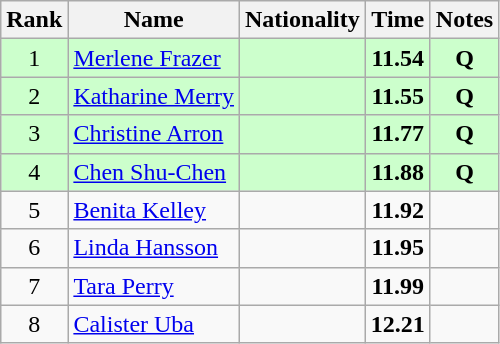<table class="wikitable sortable" style="text-align:center">
<tr>
<th>Rank</th>
<th>Name</th>
<th>Nationality</th>
<th>Time</th>
<th>Notes</th>
</tr>
<tr bgcolor=ccffcc>
<td>1</td>
<td align=left><a href='#'>Merlene Frazer</a></td>
<td align=left></td>
<td><strong>11.54</strong></td>
<td><strong>Q</strong></td>
</tr>
<tr bgcolor=ccffcc>
<td>2</td>
<td align=left><a href='#'>Katharine Merry</a></td>
<td align=left></td>
<td><strong>11.55</strong></td>
<td><strong>Q</strong></td>
</tr>
<tr bgcolor=ccffcc>
<td>3</td>
<td align=left><a href='#'>Christine Arron</a></td>
<td align=left></td>
<td><strong>11.77</strong></td>
<td><strong>Q</strong></td>
</tr>
<tr bgcolor=ccffcc>
<td>4</td>
<td align=left><a href='#'>Chen Shu-Chen</a></td>
<td align=left></td>
<td><strong>11.88</strong></td>
<td><strong>Q</strong></td>
</tr>
<tr>
<td>5</td>
<td align=left><a href='#'>Benita Kelley</a></td>
<td align=left></td>
<td><strong>11.92</strong></td>
<td></td>
</tr>
<tr>
<td>6</td>
<td align=left><a href='#'>Linda Hansson</a></td>
<td align=left></td>
<td><strong>11.95</strong></td>
<td></td>
</tr>
<tr>
<td>7</td>
<td align=left><a href='#'>Tara Perry</a></td>
<td align=left></td>
<td><strong>11.99</strong></td>
<td></td>
</tr>
<tr>
<td>8</td>
<td align=left><a href='#'>Calister Uba</a></td>
<td align=left></td>
<td><strong>12.21</strong></td>
<td></td>
</tr>
</table>
